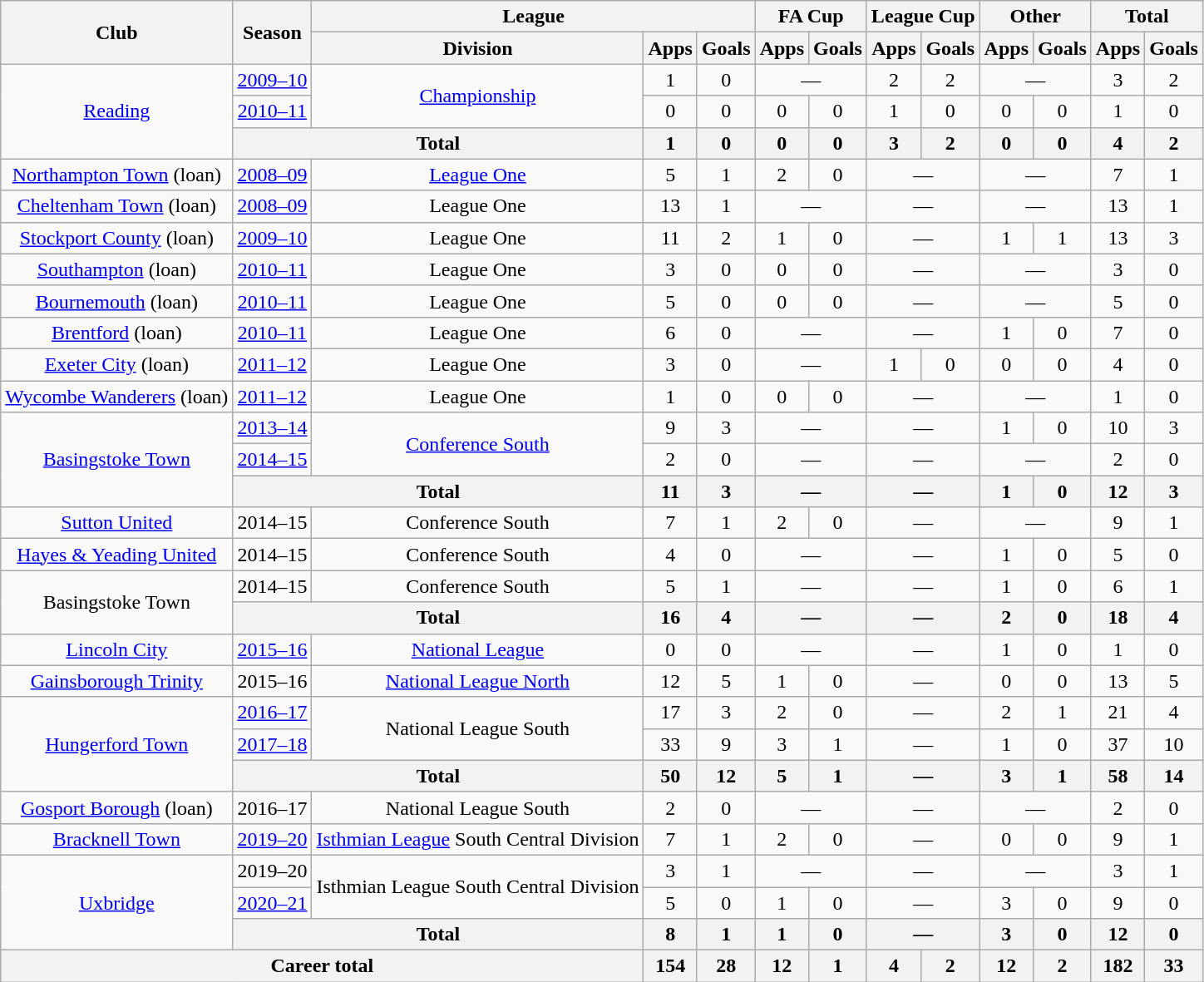<table class="wikitable" style="text-align: center">
<tr>
<th rowspan=2>Club</th>
<th rowspan=2>Season</th>
<th colspan=3>League</th>
<th colspan=2>FA Cup</th>
<th colspan=2>League Cup</th>
<th colspan=2>Other</th>
<th colspan="2">Total</th>
</tr>
<tr>
<th>Division</th>
<th>Apps</th>
<th>Goals</th>
<th>Apps</th>
<th>Goals</th>
<th>Apps</th>
<th>Goals</th>
<th>Apps</th>
<th>Goals</th>
<th>Apps</th>
<th>Goals</th>
</tr>
<tr>
<td rowspan="3"><a href='#'>Reading</a></td>
<td><a href='#'>2009–10</a></td>
<td rowspan="2"><a href='#'>Championship</a></td>
<td>1</td>
<td>0</td>
<td colspan="2">—</td>
<td>2</td>
<td>2</td>
<td colspan="2">—</td>
<td>3</td>
<td>2</td>
</tr>
<tr>
<td><a href='#'>2010–11</a></td>
<td>0</td>
<td>0</td>
<td>0</td>
<td>0</td>
<td>1</td>
<td>0</td>
<td>0</td>
<td>0</td>
<td>1</td>
<td>0</td>
</tr>
<tr>
<th colspan=2>Total</th>
<th>1</th>
<th>0</th>
<th>0</th>
<th>0</th>
<th>3</th>
<th>2</th>
<th>0</th>
<th>0</th>
<th>4</th>
<th>2</th>
</tr>
<tr>
<td><a href='#'>Northampton Town</a> (loan)</td>
<td><a href='#'>2008–09</a></td>
<td><a href='#'>League One</a></td>
<td>5</td>
<td>1</td>
<td>2</td>
<td>0</td>
<td colspan="2">—</td>
<td colspan="2">—</td>
<td>7</td>
<td>1</td>
</tr>
<tr>
<td><a href='#'>Cheltenham Town</a> (loan)</td>
<td><a href='#'>2008–09</a></td>
<td>League One</td>
<td>13</td>
<td>1</td>
<td colspan="2">—</td>
<td colspan="2">—</td>
<td colspan="2">—</td>
<td>13</td>
<td>1</td>
</tr>
<tr>
<td><a href='#'>Stockport County</a> (loan)</td>
<td><a href='#'>2009–10</a></td>
<td>League One</td>
<td>11</td>
<td>2</td>
<td>1</td>
<td>0</td>
<td colspan="2">—</td>
<td>1</td>
<td>1</td>
<td>13</td>
<td>3</td>
</tr>
<tr>
<td><a href='#'>Southampton</a> (loan)</td>
<td><a href='#'>2010–11</a></td>
<td>League One</td>
<td>3</td>
<td>0</td>
<td>0</td>
<td>0</td>
<td colspan="2">—</td>
<td colspan="2">—</td>
<td>3</td>
<td>0</td>
</tr>
<tr>
<td><a href='#'>Bournemouth</a> (loan)</td>
<td><a href='#'>2010–11</a></td>
<td>League One</td>
<td>5</td>
<td>0</td>
<td>0</td>
<td>0</td>
<td colspan="2">—</td>
<td colspan="2">—</td>
<td>5</td>
<td>0</td>
</tr>
<tr>
<td><a href='#'>Brentford</a> (loan)</td>
<td><a href='#'>2010–11</a></td>
<td>League One</td>
<td>6</td>
<td>0</td>
<td colspan="2">—</td>
<td colspan="2">—</td>
<td>1</td>
<td>0</td>
<td>7</td>
<td>0</td>
</tr>
<tr>
<td><a href='#'>Exeter City</a> (loan)</td>
<td><a href='#'>2011–12</a></td>
<td>League One</td>
<td>3</td>
<td>0</td>
<td colspan="2">—</td>
<td>1</td>
<td>0</td>
<td>0</td>
<td>0</td>
<td>4</td>
<td>0</td>
</tr>
<tr>
<td><a href='#'>Wycombe Wanderers</a> (loan)</td>
<td><a href='#'>2011–12</a></td>
<td>League One</td>
<td>1</td>
<td>0</td>
<td>0</td>
<td>0</td>
<td colspan="2">—</td>
<td colspan="2">—</td>
<td>1</td>
<td>0</td>
</tr>
<tr>
<td rowspan="3"><a href='#'>Basingstoke Town</a></td>
<td><a href='#'>2013–14</a></td>
<td rowspan="2"><a href='#'>Conference South</a></td>
<td>9</td>
<td>3</td>
<td colspan="2">—</td>
<td colspan="2">—</td>
<td>1</td>
<td>0</td>
<td>10</td>
<td>3</td>
</tr>
<tr>
<td><a href='#'>2014–15</a></td>
<td>2</td>
<td>0</td>
<td colspan="2">—</td>
<td colspan="2">—</td>
<td colspan="2">—</td>
<td>2</td>
<td>0</td>
</tr>
<tr>
<th colspan="2">Total</th>
<th>11</th>
<th>3</th>
<th colspan="2">—</th>
<th colspan="2">—</th>
<th>1</th>
<th>0</th>
<th>12</th>
<th>3</th>
</tr>
<tr>
<td><a href='#'>Sutton United</a></td>
<td>2014–15</td>
<td>Conference South</td>
<td>7</td>
<td>1</td>
<td>2</td>
<td>0</td>
<td colspan="2">—</td>
<td colspan="2">—</td>
<td>9</td>
<td>1</td>
</tr>
<tr>
<td><a href='#'>Hayes & Yeading United</a></td>
<td>2014–15</td>
<td>Conference South</td>
<td>4</td>
<td>0</td>
<td colspan="2">—</td>
<td colspan="2">—</td>
<td>1</td>
<td>0</td>
<td>5</td>
<td>0</td>
</tr>
<tr>
<td rowspan="2">Basingstoke Town</td>
<td>2014–15</td>
<td>Conference South</td>
<td>5</td>
<td>1</td>
<td colspan="2">—</td>
<td colspan="2">—</td>
<td>1</td>
<td>0</td>
<td>6</td>
<td>1</td>
</tr>
<tr>
<th colspan="2">Total</th>
<th>16</th>
<th>4</th>
<th colspan="2">—</th>
<th colspan="2">—</th>
<th>2</th>
<th>0</th>
<th>18</th>
<th>4</th>
</tr>
<tr>
<td><a href='#'>Lincoln City</a></td>
<td><a href='#'>2015–16</a></td>
<td><a href='#'>National League</a></td>
<td>0</td>
<td>0</td>
<td colspan="2">—</td>
<td colspan="2">—</td>
<td>1</td>
<td>0</td>
<td>1</td>
<td>0</td>
</tr>
<tr>
<td><a href='#'>Gainsborough Trinity</a></td>
<td>2015–16</td>
<td><a href='#'>National League North</a></td>
<td>12</td>
<td>5</td>
<td>1</td>
<td>0</td>
<td colspan="2">—</td>
<td>0</td>
<td>0</td>
<td>13</td>
<td>5</td>
</tr>
<tr>
<td rowspan="3"><a href='#'>Hungerford Town</a></td>
<td><a href='#'>2016–17</a></td>
<td rowspan="2">National League South</td>
<td>17</td>
<td>3</td>
<td>2</td>
<td>0</td>
<td colspan="2">—</td>
<td>2</td>
<td>1</td>
<td>21</td>
<td>4</td>
</tr>
<tr>
<td><a href='#'>2017–18</a></td>
<td>33</td>
<td>9</td>
<td>3</td>
<td>1</td>
<td colspan="2">—</td>
<td>1</td>
<td>0</td>
<td>37</td>
<td>10</td>
</tr>
<tr>
<th colspan="2">Total</th>
<th>50</th>
<th>12</th>
<th>5</th>
<th>1</th>
<th colspan="2">—</th>
<th>3</th>
<th>1</th>
<th>58</th>
<th>14</th>
</tr>
<tr>
<td><a href='#'>Gosport Borough</a> (loan)</td>
<td>2016–17</td>
<td>National League South</td>
<td>2</td>
<td>0</td>
<td colspan="2">—</td>
<td colspan="2">—</td>
<td colspan="2">—</td>
<td>2</td>
<td>0</td>
</tr>
<tr>
<td><a href='#'>Bracknell Town</a></td>
<td><a href='#'>2019–20</a></td>
<td><a href='#'>Isthmian League</a> South Central Division</td>
<td>7</td>
<td>1</td>
<td>2</td>
<td>0</td>
<td colspan="2">—</td>
<td>0</td>
<td>0</td>
<td>9</td>
<td>1</td>
</tr>
<tr>
<td rowspan="3"><a href='#'>Uxbridge</a></td>
<td>2019–20</td>
<td rowspan="2">Isthmian League South Central Division</td>
<td>3</td>
<td>1</td>
<td colspan="2">—</td>
<td colspan="2">—</td>
<td colspan="2">—</td>
<td>3</td>
<td>1</td>
</tr>
<tr>
<td><a href='#'>2020–21</a></td>
<td>5</td>
<td>0</td>
<td>1</td>
<td>0</td>
<td colspan="2">—</td>
<td>3</td>
<td>0</td>
<td>9</td>
<td>0</td>
</tr>
<tr>
<th colspan="2">Total</th>
<th>8</th>
<th>1</th>
<th>1</th>
<th>0</th>
<th colspan="2">—</th>
<th>3</th>
<th>0</th>
<th>12</th>
<th>0</th>
</tr>
<tr>
<th colspan="3">Career total</th>
<th>154</th>
<th>28</th>
<th>12</th>
<th>1</th>
<th>4</th>
<th>2</th>
<th>12</th>
<th>2</th>
<th>182</th>
<th>33</th>
</tr>
</table>
